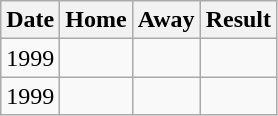<table class="wikitable">
<tr>
<th>Date</th>
<th>Home</th>
<th>Away</th>
<th>Result</th>
</tr>
<tr align="center">
<td>1999</td>
<td></td>
<td></td>
<td></td>
</tr>
<tr align="center">
<td>1999</td>
<td></td>
<td></td>
<td></td>
</tr>
</table>
